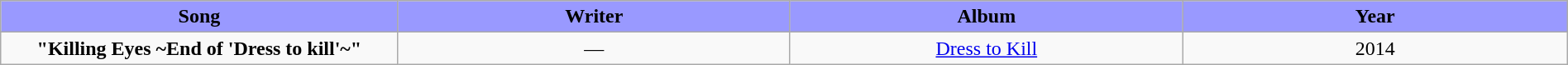<table class="wikitable" style="margin:0.5em auto; clear:both; text-align:center; width:100%">
<tr>
<th width="500" style="background: #99F;">Song</th>
<th width="500" style="background: #99F;">Writer</th>
<th width="500" style="background: #99F;">Album</th>
<th width="500" style="background: #99F;">Year</th>
</tr>
<tr>
<td><strong>"Killing Eyes ~End of 'Dress to kill'~"</strong></td>
<td>—</td>
<td><a href='#'>Dress to Kill</a></td>
<td>2014</td>
</tr>
</table>
